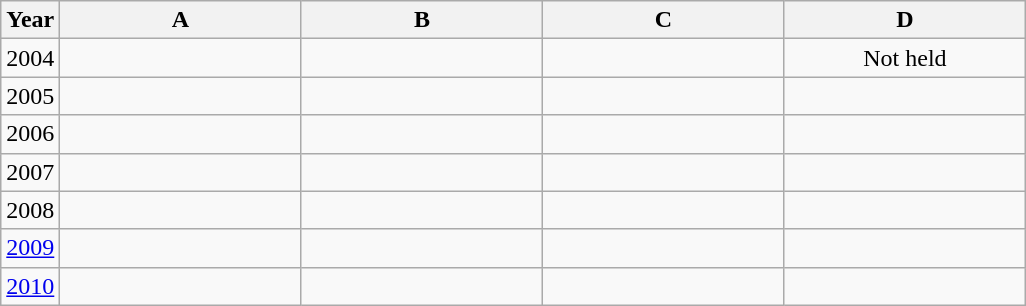<table class="wikitable" style="text-align: center;">
<tr>
<th>Year</th>
<th style="width:9.6em;">A</th>
<th style="width:9.6em;">B</th>
<th style="width:9.6em;">C</th>
<th style="width:9.6em;">D</th>
</tr>
<tr>
<td>2004</td>
<td></td>
<td></td>
<td></td>
<td>Not held</td>
</tr>
<tr>
<td>2005</td>
<td></td>
<td></td>
<td></td>
<td></td>
</tr>
<tr>
<td>2006</td>
<td></td>
<td></td>
<td></td>
<td></td>
</tr>
<tr>
<td>2007</td>
<td></td>
<td></td>
<td></td>
<td></td>
</tr>
<tr>
<td>2008</td>
<td></td>
<td></td>
<td></td>
<td></td>
</tr>
<tr>
<td><a href='#'>2009</a></td>
<td></td>
<td></td>
<td></td>
<td></td>
</tr>
<tr>
<td><a href='#'>2010</a></td>
<td></td>
<td></td>
<td></td>
<td></td>
</tr>
</table>
